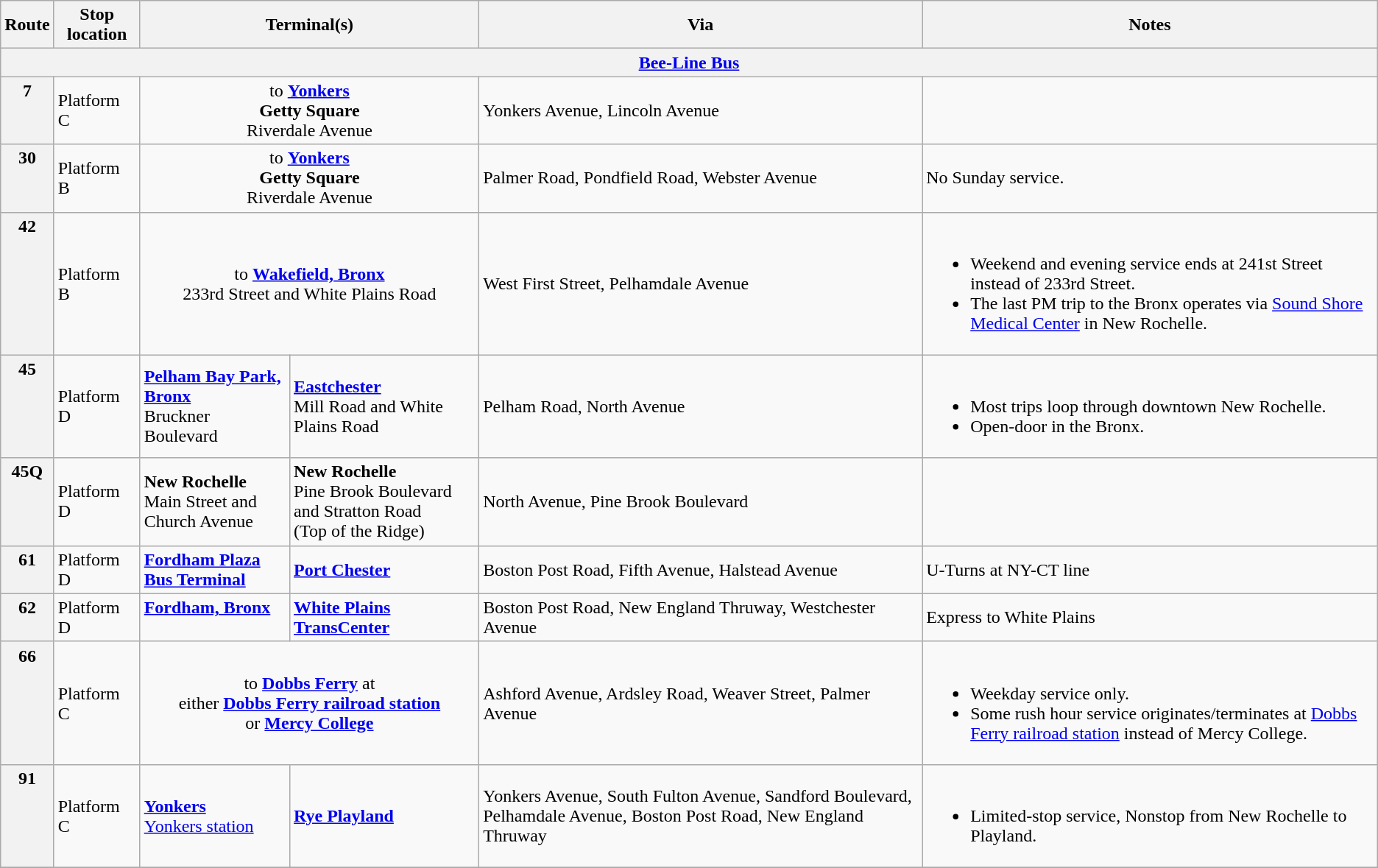<table class=wikitable>
<tr>
<th>Route</th>
<th>Stop location</th>
<th colspan=2>Terminal(s)</th>
<th>Via</th>
<th>Notes</th>
</tr>
<tr>
<th colspan=6><a href='#'>Bee-Line Bus</a></th>
</tr>
<tr>
<th valign=top><div>7</div></th>
<td>Platform C</td>
<td colspan=2 style="text-align:center">to <strong><a href='#'>Yonkers</a><br>Getty Square</strong><br>Riverdale Avenue</td>
<td>Yonkers Avenue, Lincoln Avenue</td>
<td></td>
</tr>
<tr>
<th valign=top><div>30</div></th>
<td>Platform B</td>
<td colspan=2 style="text-align:center">to <strong><a href='#'>Yonkers</a><br>Getty Square</strong><br>Riverdale Avenue</td>
<td>Palmer Road, Pondfield Road, Webster Avenue</td>
<td>No Sunday service.</td>
</tr>
<tr>
<th valign=top><div>42</div></th>
<td>Platform B</td>
<td colspan=2 style="text-align:center">to <strong><a href='#'>Wakefield, Bronx</a></strong><br>233rd Street and White Plains Road<br></td>
<td>West First Street, Pelhamdale Avenue</td>
<td><br><ul><li>Weekend and evening service ends at 241st Street instead of 233rd Street.</li><li>The last PM trip to the Bronx operates via <a href='#'>Sound Shore Medical Center</a> in New Rochelle.</li></ul></td>
</tr>
<tr>
<th valign=top><div>45</div></th>
<td>Platform D</td>
<td><strong><a href='#'>Pelham Bay Park, Bronx</a></strong><br>Bruckner Boulevard<br></td>
<td><strong><a href='#'>Eastchester</a></strong><br>Mill Road and White Plains Road</td>
<td>Pelham Road, North Avenue</td>
<td><br><ul><li>Most trips loop through downtown New Rochelle.</li><li>Open-door in the Bronx.</li></ul></td>
</tr>
<tr>
<th valign=top><div>45Q</div></th>
<td>Platform D</td>
<td><strong>New Rochelle</strong><br>Main Street and Church Avenue</td>
<td><strong>New Rochelle</strong><br>Pine Brook Boulevard and Stratton Road<br>(Top of the Ridge)</td>
<td>North Avenue, Pine Brook Boulevard</td>
<td></td>
</tr>
<tr>
<th valign=top><div>61</div></th>
<td>Platform D</td>
<td><strong><a href='#'>Fordham Plaza Bus Terminal</a></strong><br></td>
<td><strong><a href='#'>Port Chester</a></strong></td>
<td>Boston Post Road, Fifth Avenue, Halstead Avenue</td>
<td>U-Turns at NY-CT line</td>
</tr>
<tr>
<th valign=top><div>62</div></th>
<td>Platform D</td>
<td><strong><a href='#'>Fordham, Bronx</a></strong><br><br></td>
<td><strong><a href='#'>White Plains TransCenter</a></strong></td>
<td>Boston Post Road, New England Thruway, Westchester Avenue</td>
<td>Express to White Plains</td>
</tr>
<tr>
<th valign=top><div>66</div></th>
<td>Platform C</td>
<td colspan=2 style="text-align:center">to <strong><a href='#'>Dobbs Ferry</a></strong> at<br>either <strong><a href='#'>Dobbs Ferry railroad station</a></strong><br>or <strong><a href='#'>Mercy College</a></strong></td>
<td>Ashford Avenue, Ardsley Road, Weaver Street, Palmer Avenue</td>
<td><br><ul><li>Weekday service only.</li><li>Some rush hour service originates/terminates at <a href='#'>Dobbs Ferry railroad station</a> instead of Mercy College.</li></ul></td>
</tr>
<tr>
<th valign=top><div>91</div></th>
<td>Platform C</td>
<td><strong><a href='#'>Yonkers</a></strong><br><a href='#'>Yonkers station</a></td>
<td><strong><a href='#'>Rye Playland</a></strong></td>
<td>Yonkers Avenue, South Fulton Avenue, Sandford Boulevard, Pelhamdale Avenue, Boston Post Road, New England Thruway</td>
<td><br><ul><li>Limited-stop service, Nonstop from New Rochelle to Playland.</li></ul></td>
</tr>
<tr>
</tr>
</table>
